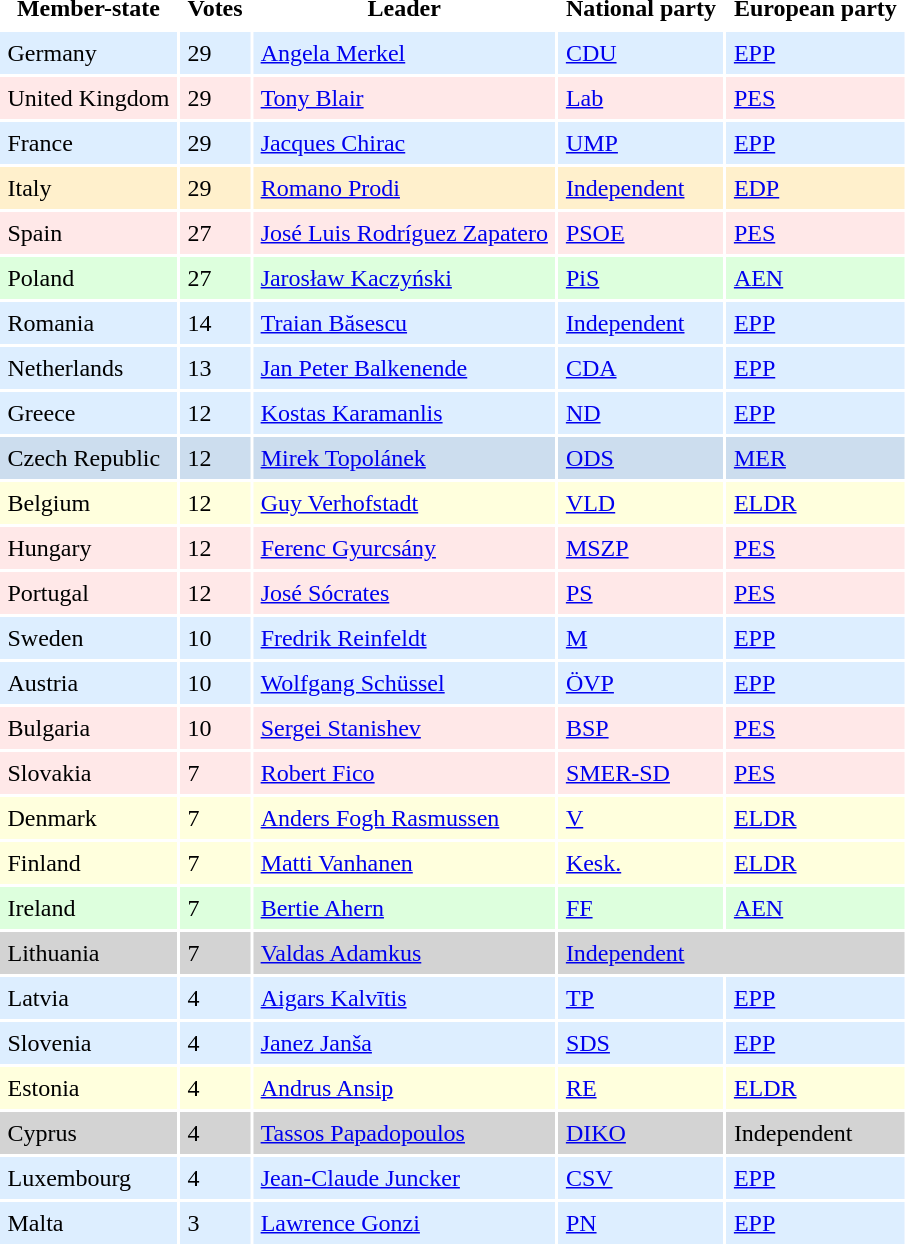<table border=0 cellpadding=5 cellspacing=2>
<tr ----bgcolor=lightgrey>
<th>Member-state</th>
<th>Votes</th>
<th>Leader</th>
<th>National party</th>
<th>European party</th>
</tr>
<tr ---- bgcolor=#DDEEFF>
<td>Germany</td>
<td>29</td>
<td><a href='#'>Angela Merkel</a></td>
<td><a href='#'>CDU</a></td>
<td><a href='#'>EPP</a></td>
</tr>
<tr ---- bgcolor=#FFE8E8>
<td>United Kingdom</td>
<td>29</td>
<td><a href='#'>Tony Blair</a></td>
<td><a href='#'>Lab</a></td>
<td><a href='#'>PES</a></td>
</tr>
<tr ---- bgcolor=#DDEEFF>
<td>France</td>
<td>29</td>
<td><a href='#'>Jacques Chirac</a></td>
<td><a href='#'>UMP</a></td>
<td><a href='#'>EPP</a></td>
</tr>
<tr ---- bgcolor=#FFF0CC>
<td>Italy</td>
<td>29</td>
<td><a href='#'>Romano Prodi</a></td>
<td><a href='#'>Independent</a> </td>
<td><a href='#'>EDP</a></td>
</tr>
<tr ---- bgcolor=#FFE8E8>
<td>Spain</td>
<td>27</td>
<td><a href='#'>José Luis Rodríguez Zapatero</a></td>
<td><a href='#'>PSOE</a></td>
<td><a href='#'>PES</a></td>
</tr>
<tr ---- bgcolor=#DDFFDD>
<td>Poland</td>
<td>27</td>
<td><a href='#'>Jarosław Kaczyński</a></td>
<td><a href='#'>PiS</a></td>
<td><a href='#'>AEN</a></td>
</tr>
<tr ---- bgcolor=#DDEEFF>
<td>Romania</td>
<td>14</td>
<td><a href='#'>Traian Băsescu</a></td>
<td><a href='#'>Independent</a></td>
<td><a href='#'>EPP</a></td>
</tr>
<tr ---- bgcolor=#DDEEFF>
<td>Netherlands</td>
<td>13</td>
<td><a href='#'>Jan Peter Balkenende</a></td>
<td><a href='#'>CDA</a></td>
<td><a href='#'>EPP</a></td>
</tr>
<tr ---- bgcolor=#DDEEFF>
<td>Greece</td>
<td>12</td>
<td><a href='#'>Kostas Karamanlis</a></td>
<td><a href='#'>ND</a></td>
<td><a href='#'>EPP</a></td>
</tr>
<tr ---- bgcolor=#CCDDEE>
<td>Czech Republic</td>
<td>12</td>
<td><a href='#'>Mirek Topolánek</a></td>
<td><a href='#'>ODS</a></td>
<td><a href='#'>MER</a></td>
</tr>
<tr ---- bgcolor=#FFFFDD>
<td>Belgium</td>
<td>12</td>
<td><a href='#'>Guy Verhofstadt</a></td>
<td><a href='#'>VLD</a></td>
<td><a href='#'>ELDR</a></td>
</tr>
<tr ---- bgcolor=#FFE8E8>
<td>Hungary</td>
<td>12</td>
<td><a href='#'>Ferenc Gyurcsány</a></td>
<td><a href='#'>MSZP</a></td>
<td><a href='#'>PES</a></td>
</tr>
<tr ---- bgcolor=#FFE8E8>
<td>Portugal</td>
<td>12</td>
<td><a href='#'>José Sócrates</a></td>
<td><a href='#'>PS</a></td>
<td><a href='#'>PES</a></td>
</tr>
<tr ---- bgcolor=#DDEEFF>
<td>Sweden</td>
<td>10</td>
<td><a href='#'>Fredrik Reinfeldt</a></td>
<td><a href='#'>M</a></td>
<td><a href='#'>EPP</a></td>
</tr>
<tr ---- bgcolor=#DDEEFF>
<td>Austria</td>
<td>10</td>
<td><a href='#'>Wolfgang Schüssel</a></td>
<td><a href='#'>ÖVP</a></td>
<td><a href='#'>EPP</a></td>
</tr>
<tr ---- bgcolor=#FFE8E8>
<td>Bulgaria</td>
<td>10</td>
<td><a href='#'>Sergei Stanishev</a></td>
<td><a href='#'>BSP</a></td>
<td><a href='#'>PES</a></td>
</tr>
<tr ---- bgcolor=#FFE8E8>
<td>Slovakia</td>
<td>7</td>
<td><a href='#'>Robert Fico</a></td>
<td><a href='#'>SMER-SD</a></td>
<td><a href='#'>PES</a></td>
</tr>
<tr ---- bgcolor=#FFFFDD>
<td>Denmark</td>
<td>7</td>
<td><a href='#'>Anders Fogh Rasmussen</a></td>
<td><a href='#'>V</a></td>
<td><a href='#'>ELDR</a></td>
</tr>
<tr ---- bgcolor=#FFFFDD>
<td>Finland</td>
<td>7</td>
<td><a href='#'>Matti Vanhanen</a></td>
<td><a href='#'>Kesk.</a></td>
<td><a href='#'>ELDR</a></td>
</tr>
<tr ---- bgcolor=#DDFFDD>
<td>Ireland</td>
<td>7</td>
<td><a href='#'>Bertie Ahern</a></td>
<td><a href='#'>FF</a></td>
<td><a href='#'>AEN</a></td>
</tr>
<tr ---- bgcolor=lightgrey>
<td>Lithuania</td>
<td>7</td>
<td><a href='#'>Valdas Adamkus</a></td>
<td colspan=2><a href='#'>Independent</a></td>
</tr>
<tr ---- bgcolor=#DDEEFF>
<td>Latvia</td>
<td>4</td>
<td><a href='#'>Aigars Kalvītis</a></td>
<td><a href='#'>TP</a></td>
<td><a href='#'>EPP</a></td>
</tr>
<tr ---- bgcolor=#DDEEFF>
<td>Slovenia</td>
<td>4</td>
<td><a href='#'>Janez Janša</a></td>
<td><a href='#'>SDS</a></td>
<td><a href='#'>EPP</a></td>
</tr>
<tr ---- bgcolor=#FFFFDD>
<td>Estonia</td>
<td>4</td>
<td><a href='#'>Andrus Ansip</a></td>
<td><a href='#'>RE</a></td>
<td><a href='#'>ELDR</a></td>
</tr>
<tr ---- bgcolor=lightgrey>
<td>Cyprus</td>
<td>4</td>
<td><a href='#'>Tassos Papadopoulos</a></td>
<td><a href='#'>DIKO</a></td>
<td>Independent </td>
</tr>
<tr ---- bgcolor=#DDEEFF>
<td>Luxembourg</td>
<td>4</td>
<td><a href='#'>Jean-Claude Juncker</a></td>
<td><a href='#'>CSV</a></td>
<td><a href='#'>EPP</a></td>
</tr>
<tr ---- bgcolor=#DDEEFF>
<td>Malta</td>
<td>3</td>
<td><a href='#'>Lawrence Gonzi</a></td>
<td><a href='#'>PN</a></td>
<td><a href='#'>EPP</a></td>
</tr>
</table>
